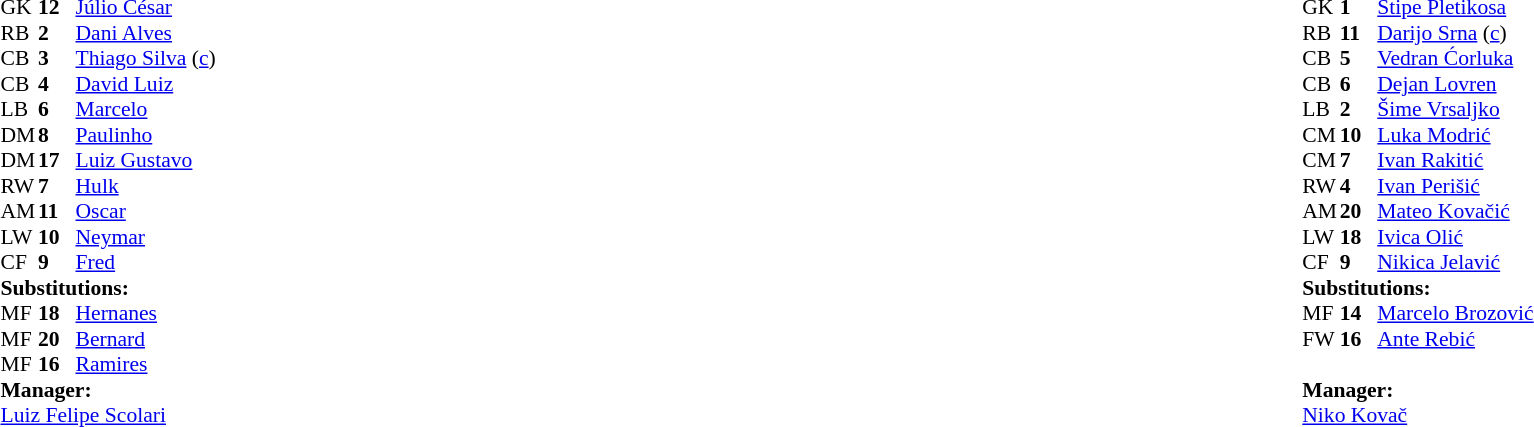<table width="100%">
<tr>
<td valign="top" width="40%"><br><table style="font-size:90%" cellspacing="0" cellpadding="0">
<tr>
<th width=25></th>
<th width=25></th>
</tr>
<tr>
<td>GK</td>
<td><strong>12</strong></td>
<td><a href='#'>Júlio César</a></td>
</tr>
<tr>
<td>RB</td>
<td><strong>2</strong></td>
<td><a href='#'>Dani Alves</a></td>
</tr>
<tr>
<td>CB</td>
<td><strong>3</strong></td>
<td><a href='#'>Thiago Silva</a> (<a href='#'>c</a>)</td>
</tr>
<tr>
<td>CB</td>
<td><strong>4</strong></td>
<td><a href='#'>David Luiz</a></td>
</tr>
<tr>
<td>LB</td>
<td><strong>6</strong></td>
<td><a href='#'>Marcelo</a></td>
</tr>
<tr>
<td>DM</td>
<td><strong>8</strong></td>
<td><a href='#'>Paulinho</a></td>
<td></td>
<td></td>
</tr>
<tr>
<td>DM</td>
<td><strong>17</strong></td>
<td><a href='#'>Luiz Gustavo</a></td>
<td></td>
</tr>
<tr>
<td>RW</td>
<td><strong>7</strong></td>
<td><a href='#'>Hulk</a></td>
<td></td>
<td></td>
</tr>
<tr>
<td>AM</td>
<td><strong>11</strong></td>
<td><a href='#'>Oscar</a></td>
</tr>
<tr>
<td>LW</td>
<td><strong>10</strong></td>
<td><a href='#'>Neymar</a></td>
<td></td>
<td></td>
</tr>
<tr>
<td>CF</td>
<td><strong>9</strong></td>
<td><a href='#'>Fred</a></td>
</tr>
<tr>
<td colspan=3><strong>Substitutions:</strong></td>
</tr>
<tr>
<td>MF</td>
<td><strong>18</strong></td>
<td><a href='#'>Hernanes</a></td>
<td></td>
<td></td>
</tr>
<tr>
<td>MF</td>
<td><strong>20</strong></td>
<td><a href='#'>Bernard</a></td>
<td></td>
<td></td>
</tr>
<tr>
<td>MF</td>
<td><strong>16</strong></td>
<td><a href='#'>Ramires</a></td>
<td></td>
<td></td>
</tr>
<tr>
<td colspan=3><strong>Manager:</strong></td>
</tr>
<tr>
<td colspan=3><a href='#'>Luiz Felipe Scolari</a></td>
</tr>
</table>
</td>
<td valign="top"></td>
<td style="vertical-align:top; width:50%;"><br><table cellspacing="0" cellpadding="0" style="font-size:90%;margin:auto">
<tr>
<th width=25></th>
<th width=25></th>
</tr>
<tr>
<td>GK</td>
<td><strong>1</strong></td>
<td><a href='#'>Stipe Pletikosa</a></td>
</tr>
<tr>
<td>RB</td>
<td><strong>11</strong></td>
<td><a href='#'>Darijo Srna</a> (<a href='#'>c</a>)</td>
</tr>
<tr>
<td>CB</td>
<td><strong>5</strong></td>
<td><a href='#'>Vedran Ćorluka</a></td>
<td></td>
</tr>
<tr>
<td>CB</td>
<td><strong>6</strong></td>
<td><a href='#'>Dejan Lovren</a></td>
<td></td>
</tr>
<tr>
<td>LB</td>
<td><strong>2</strong></td>
<td><a href='#'>Šime Vrsaljko</a></td>
</tr>
<tr>
<td>CM</td>
<td><strong>10</strong></td>
<td><a href='#'>Luka Modrić</a></td>
</tr>
<tr>
<td>CM</td>
<td><strong>7</strong></td>
<td><a href='#'>Ivan Rakitić</a></td>
</tr>
<tr>
<td>RW</td>
<td><strong>4</strong></td>
<td><a href='#'>Ivan Perišić</a></td>
</tr>
<tr>
<td>AM</td>
<td><strong>20</strong></td>
<td><a href='#'>Mateo Kovačić</a></td>
<td></td>
<td></td>
</tr>
<tr>
<td>LW</td>
<td><strong>18</strong></td>
<td><a href='#'>Ivica Olić</a></td>
</tr>
<tr>
<td>CF</td>
<td><strong>9</strong></td>
<td><a href='#'>Nikica Jelavić</a></td>
<td></td>
<td></td>
</tr>
<tr>
<td colspan=3><strong>Substitutions:</strong></td>
</tr>
<tr>
<td>MF</td>
<td><strong>14</strong></td>
<td><a href='#'>Marcelo Brozović</a></td>
<td></td>
<td></td>
</tr>
<tr>
<td>FW</td>
<td><strong>16</strong></td>
<td><a href='#'>Ante Rebić</a></td>
<td></td>
<td></td>
</tr>
<tr>
<td> </td>
</tr>
<tr>
<td colspan=3><strong>Manager:</strong></td>
</tr>
<tr>
<td colspan=3><a href='#'>Niko Kovač</a></td>
</tr>
</table>
</td>
</tr>
</table>
